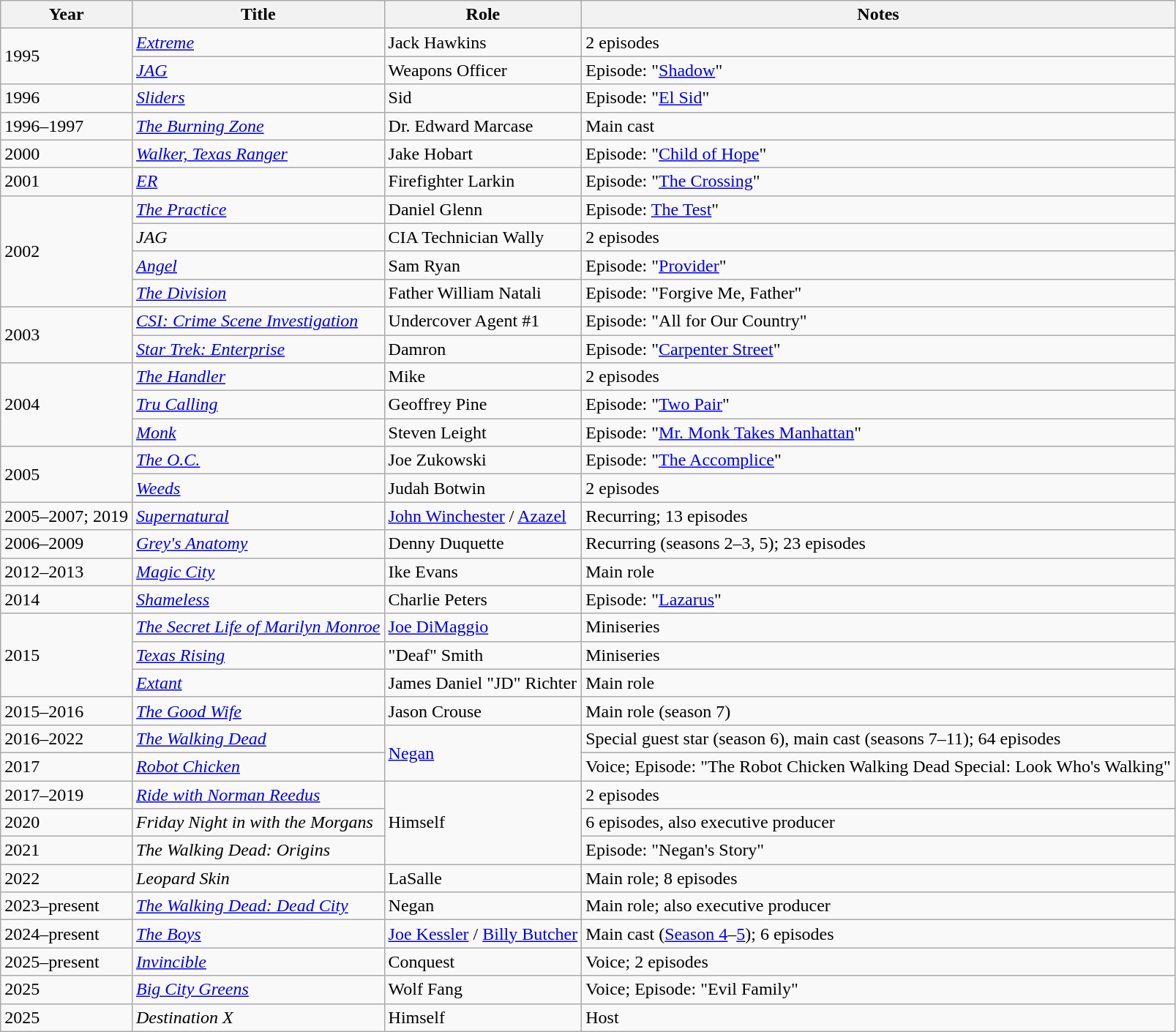<table class="wikitable sortable plainrowheaders">
<tr>
<th scope="col">Year</th>
<th scope="col">Title</th>
<th scope="col">Role</th>
<th scope="col" class="unsortable">Notes</th>
</tr>
<tr>
<td rowspan="2">1995</td>
<td scope=row"><em><a href='#'>Extreme</a></em></td>
<td>Jack Hawkins</td>
<td>2 episodes</td>
</tr>
<tr>
<td scope=row"><em><a href='#'>JAG</a></em></td>
<td>Weapons Officer</td>
<td>Episode: "<a href='#'>Shadow</a>"</td>
</tr>
<tr>
<td>1996</td>
<td scope=row"><em><a href='#'>Sliders</a></em></td>
<td>Sid</td>
<td>Episode: "<a href='#'>El Sid</a>"</td>
</tr>
<tr>
<td>1996–1997</td>
<td scope=row"><em><a href='#'>The Burning Zone</a></em></td>
<td>Dr. Edward Marcase</td>
<td>Main cast</td>
</tr>
<tr>
<td>2000</td>
<td scope=row"><em><a href='#'>Walker, Texas Ranger</a></em></td>
<td>Jake Hobart</td>
<td>Episode: "<a href='#'>Child of Hope</a>"</td>
</tr>
<tr>
<td>2001</td>
<td scope=row"><em><a href='#'>ER</a></em></td>
<td>Firefighter Larkin</td>
<td>Episode: "<a href='#'>The Crossing</a>"</td>
</tr>
<tr>
<td rowspan="4">2002</td>
<td scope=row"><em><a href='#'>The Practice</a></em></td>
<td>Daniel Glenn</td>
<td>Episode: <a href='#'>The Test</a>"</td>
</tr>
<tr>
<td scope=row"><em>JAG</em></td>
<td>CIA Technician Wally</td>
<td>2 episodes</td>
</tr>
<tr>
<td scope=row"><em><a href='#'>Angel</a></em></td>
<td>Sam Ryan</td>
<td>Episode: "<a href='#'>Provider</a>"</td>
</tr>
<tr>
<td scope=row"><em><a href='#'>The Division</a></em></td>
<td>Father William Natali</td>
<td>Episode: "Forgive Me, Father"</td>
</tr>
<tr>
<td rowspan="2">2003</td>
<td><em><a href='#'>CSI: Crime Scene Investigation</a></em></td>
<td>Undercover Agent #1</td>
<td>Episode: "All for Our Country"</td>
</tr>
<tr>
<td scope=row"><em><a href='#'>Star Trek: Enterprise</a></em></td>
<td>Damron</td>
<td>Episode: "<a href='#'>Carpenter Street</a>"</td>
</tr>
<tr>
<td rowspan="3">2004</td>
<td scope=row"><em><a href='#'>The Handler</a></em></td>
<td>Mike</td>
<td>2 episodes</td>
</tr>
<tr>
<td scope=row"><em><a href='#'>Tru Calling</a></em></td>
<td>Geoffrey Pine</td>
<td>Episode: "<a href='#'>Two Pair</a>"</td>
</tr>
<tr>
<td scope=row"><em><a href='#'>Monk</a></em></td>
<td>Steven Leight</td>
<td>Episode: "<a href='#'>Mr. Monk Takes Manhattan</a>"</td>
</tr>
<tr>
<td rowspan="2">2005</td>
<td scope=row"><em><a href='#'>The O.C.</a></em></td>
<td>Joe Zukowski</td>
<td>Episode: "<a href='#'>The Accomplice</a>"</td>
</tr>
<tr>
<td scope=row"><em><a href='#'>Weeds</a></em></td>
<td>Judah Botwin</td>
<td>2 episodes</td>
</tr>
<tr>
<td>2005–2007; 2019</td>
<td scope=row"><em><a href='#'>Supernatural</a></em></td>
<td><a href='#'>John Winchester</a> / <a href='#'>Azazel</a></td>
<td>Recurring; 13 episodes</td>
</tr>
<tr>
<td>2006–2009</td>
<td scope=row"><em><a href='#'>Grey's Anatomy</a></em></td>
<td>Denny Duquette</td>
<td>Recurring (seasons 2–3, 5); 23 episodes</td>
</tr>
<tr>
<td>2012–2013</td>
<td scope=row"><em><a href='#'>Magic City</a></em></td>
<td>Ike Evans</td>
<td>Main role</td>
</tr>
<tr>
<td>2014</td>
<td scope=row"><em><a href='#'>Shameless</a></em></td>
<td>Charlie Peters</td>
<td>Episode: "<a href='#'>Lazarus</a>"</td>
</tr>
<tr>
<td rowspan="3">2015</td>
<td scope=row"><em><a href='#'>The Secret Life of Marilyn Monroe</a></em></td>
<td><a href='#'>Joe DiMaggio</a></td>
<td>Miniseries</td>
</tr>
<tr>
<td scope=row"><em><a href='#'>Texas Rising</a></em></td>
<td>"Deaf" Smith</td>
<td>Miniseries</td>
</tr>
<tr>
<td scope=row"><em><a href='#'>Extant</a></em></td>
<td>James Daniel "JD" Richter</td>
<td>Main role</td>
</tr>
<tr>
<td>2015–2016</td>
<td scope=row"><em><a href='#'>The Good Wife</a></em></td>
<td>Jason Crouse</td>
<td>Main role (season 7)</td>
</tr>
<tr>
<td>2016–2022</td>
<td scope=row"><em><a href='#'>The Walking Dead</a></em></td>
<td rowspan="2"><a href='#'>Negan</a></td>
<td>Special guest star (season 6), main cast (seasons 7–11); 64 episodes</td>
</tr>
<tr>
<td>2017</td>
<td scope=row"><em><a href='#'>Robot Chicken</a></em></td>
<td>Voice; Episode: "The Robot Chicken Walking Dead Special: Look Who's Walking"</td>
</tr>
<tr>
<td>2017–2019</td>
<td scope=row"><em><a href='#'>Ride with Norman Reedus</a></em></td>
<td rowspan="3">Himself</td>
<td>2 episodes</td>
</tr>
<tr>
<td>2020</td>
<td scope=row"><em>Friday Night in with the Morgans</em></td>
<td>6 episodes, also executive producer</td>
</tr>
<tr>
<td>2021</td>
<td><em>The Walking Dead: Origins</em></td>
<td>Episode: "Negan's Story"</td>
</tr>
<tr>
<td>2022</td>
<td><em>Leopard Skin</em></td>
<td>LaSalle</td>
<td>Main role; 8 episodes</td>
</tr>
<tr>
<td>2023–present</td>
<td scope=row"><em><a href='#'>The Walking Dead: Dead City</a></em></td>
<td>Negan</td>
<td>Main role; also executive producer</td>
</tr>
<tr>
<td>2024–present</td>
<td scope=row"><em><a href='#'>The Boys</a></em></td>
<td><a href='#'>Joe Kessler</a> / <a href='#'>Billy Butcher</a></td>
<td>Main cast (<a href='#'>Season 4</a>–<a href='#'>5</a>); 6 episodes</td>
</tr>
<tr>
<td>2025–present</td>
<td><em><a href='#'>Invincible</a></em></td>
<td>Conquest</td>
<td>Voice; 2 episodes</td>
</tr>
<tr>
<td>2025</td>
<td><em><a href='#'>Big City Greens</a></em></td>
<td>Wolf Fang</td>
<td>Voice; Episode: "Evil Family"</td>
</tr>
<tr>
<td>2025</td>
<td><em>Destination X</em></td>
<td>Himself</td>
<td>Host</td>
</tr>
</table>
